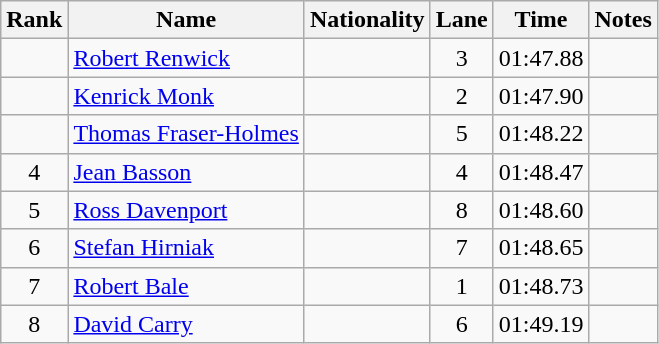<table class="wikitable sortable" style="text-align:center">
<tr>
<th>Rank</th>
<th>Name</th>
<th>Nationality</th>
<th>Lane</th>
<th>Time</th>
<th>Notes</th>
</tr>
<tr>
<td></td>
<td align=left><a href='#'>Robert Renwick</a></td>
<td align=left></td>
<td>3</td>
<td>01:47.88</td>
<td></td>
</tr>
<tr>
<td></td>
<td align=left><a href='#'>Kenrick Monk</a></td>
<td align=left></td>
<td>2</td>
<td>01:47.90</td>
<td></td>
</tr>
<tr>
<td></td>
<td align=left><a href='#'>Thomas Fraser-Holmes</a></td>
<td align=left></td>
<td>5</td>
<td>01:48.22</td>
<td></td>
</tr>
<tr>
<td>4</td>
<td align=left><a href='#'>Jean Basson</a></td>
<td align=left></td>
<td>4</td>
<td>01:48.47</td>
<td></td>
</tr>
<tr>
<td>5</td>
<td align=left><a href='#'>Ross Davenport</a></td>
<td align=left></td>
<td>8</td>
<td>01:48.60</td>
<td></td>
</tr>
<tr>
<td>6</td>
<td align=left><a href='#'>Stefan Hirniak</a></td>
<td align=left></td>
<td>7</td>
<td>01:48.65</td>
<td></td>
</tr>
<tr>
<td>7</td>
<td align=left><a href='#'>Robert Bale</a></td>
<td align=left></td>
<td>1</td>
<td>01:48.73</td>
<td></td>
</tr>
<tr>
<td>8</td>
<td align=left><a href='#'>David Carry</a></td>
<td align=left></td>
<td>6</td>
<td>01:49.19</td>
<td></td>
</tr>
</table>
